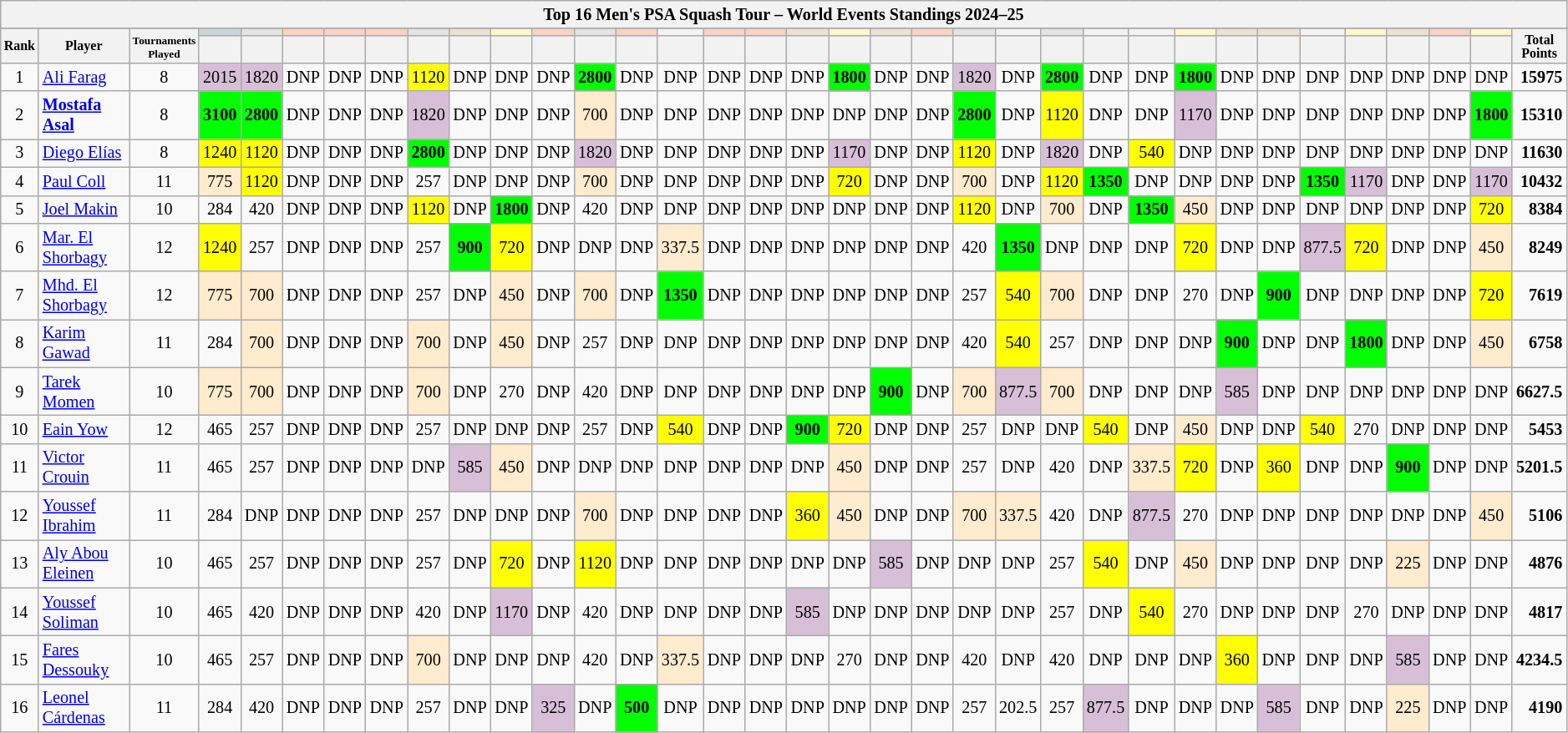<table class="wikitable sortable" style="font-size: 84%">
<tr>
<th colspan=35 align="center">Top 16 Men's PSA Squash Tour – World Events Standings 2024–25</th>
</tr>
<tr>
</tr>
<tr style="font-size:8pt;font-weight:bold">
<th rowspan=2 align="center">Rank</th>
<th rowspan=2 align="center">Player</th>
<th rowspan=2 align="center"><small>Tournaments<br>Played</small></th>
<th style="background:#ccd4d7;"><small></small></th>
<th style="background:#E5E4E2;"><small></small></th>
<th style="background:#f9d2c4;"><small></small></th>
<th style="background:#f9d2c4;"><small></small></th>
<th style="background:#f9d2c4;"><small></small></th>
<th style="background:#E5E4E2;"><small></small></th>
<th style="background:#ede1d4;"><small></small></th>
<th style="background:#fff7cc;"><small></small></th>
<th style="background:#f9d2c4;"><small></small></th>
<th style="background:#E5E4E2;"><small></small></th>
<th style="background:#f9d2c4;"><small></small></th>
<th style="background:#f2f2f2;"><small></small></th>
<th style="background:#f9d2c4;"><small></small></th>
<th style="background:#f9d2c4;"><small></small></th>
<th style="background:#ede1d4;"><small></small></th>
<th style="background:#fff7cc;"><small></small></th>
<th style="background:#ede1d4;"><small></small></th>
<th style="background:#f9d2c4;"><small></small></th>
<th style="background:#E5E4E2;"><small></small></th>
<th style="background:#f2f2f2;"><small></small></th>
<th style="background:#E5E4E2;"><small></small></th>
<th style="background:#f2f2f2;"><small></small></th>
<th style="background:#f2f2f2;"><small></small></th>
<th style="background:#fff7cc;"><small></small></th>
<th style="background:#ede1d4;"><small></small></th>
<th style="background:#ede1d4;"><small></small></th>
<th style="background:#f2f2f2;"><small></small></th>
<th style="background:#fff7cc;"><small></small></th>
<th style="background:#ede1d4;"><small></small></th>
<th style="background:#f9d2c4;"><small></small></th>
<th style="background:#fff7cc;"><small></small></th>
<th rowspan=2 align="center">Total<br>Points</th>
</tr>
<tr>
<th data-sort-type=number> </th>
<th data-sort-type=number></th>
<th data-sort-type=number></th>
<th data-sort-type=number></th>
<th data-sort-type=number></th>
<th data-sort-type=number></th>
<th data-sort-type=number></th>
<th data-sort-type=number></th>
<th data-sort-type=number></th>
<th data-sort-type=number></th>
<th data-sort-type=number></th>
<th data-sort-type=number></th>
<th data-sort-type=number></th>
<th data-sort-type=number></th>
<th data-sort-type=number></th>
<th data-sort-type=number></th>
<th data-sort-type=number></th>
<th data-sort-type=number></th>
<th data-sort-type=number></th>
<th data-sort-type=number></th>
<th data-sort-type=number></th>
<th data-sort-type=number></th>
<th data-sort-type=number></th>
<th data-sort-type=number></th>
<th data-sort-type=number></th>
<th data-sort-type=number></th>
<th data-sort-type=number></th>
<th data-sort-type=number></th>
<th data-sort-type=number></th>
<th data-sort-type=number></th>
<th data-sort-type=number></th>
</tr>
<tr>
<td align=center>1</td>
<td> <a href='#'>Ali Farag</a></td>
<td align=center>8</td>
<td align=center style="background:#D8BFD8">2015</td>
<td align=center style="background:#D8BFD8">1820</td>
<td align=center>DNP</td>
<td align=center>DNP</td>
<td align=center>DNP</td>
<td align=center style="background:#ffff00">1120</td>
<td align=center>DNP</td>
<td align=center>DNP</td>
<td align=center>DNP</td>
<td align=center style="background:#00ff00"><strong>2800</strong></td>
<td align=center>DNP</td>
<td align=center>DNP</td>
<td align=center>DNP</td>
<td align=center>DNP</td>
<td align=center>DNP</td>
<td align=center style="background:#00ff00"><strong>1800</strong></td>
<td align=center>DNP</td>
<td align=center>DNP</td>
<td align=center style="background:#D8BFD8">1820</td>
<td align=center>DNP</td>
<td align=center style="background:#00ff00"><strong>2800</strong></td>
<td align=center>DNP</td>
<td align=center>DNP</td>
<td align=center style="background:#00ff00"><strong>1800</strong></td>
<td align=center>DNP</td>
<td align=center>DNP</td>
<td align=center>DNP</td>
<td align=center>DNP</td>
<td align=center>DNP</td>
<td align=center>DNP</td>
<td align=center>DNP</td>
<td align=right><strong>15975</strong></td>
</tr>
<tr>
<td align=center>2</td>
<td> <strong><a href='#'>Mostafa Asal</a></strong></td>
<td align=center>8</td>
<td align=center style="background:#00ff00"><strong>3100</strong></td>
<td align=center style="background:#00ff00"><strong>2800</strong></td>
<td align=center>DNP</td>
<td align=center>DNP</td>
<td align=center>DNP</td>
<td align=center style="background:#D8BFD8">1820</td>
<td align=center>DNP</td>
<td align=center>DNP</td>
<td align=center>DNP</td>
<td align=center style="background:#ffebcd">700</td>
<td align=center>DNP</td>
<td align=center>DNP</td>
<td align=center>DNP</td>
<td align=center>DNP</td>
<td align=center>DNP</td>
<td align=center>DNP</td>
<td align=center>DNP</td>
<td align=center>DNP</td>
<td align=center style="background:#00ff00"><strong>2800</strong></td>
<td align=center>DNP</td>
<td align=center style="background:#ffff00">1120</td>
<td align=center>DNP</td>
<td align=center>DNP</td>
<td align=center style="background:#D8BFD8">1170</td>
<td align=center>DNP</td>
<td align=center>DNP</td>
<td align=center>DNP</td>
<td align=center>DNP</td>
<td align=center>DNP</td>
<td align=center>DNP</td>
<td align=center style="background:#00ff00"><strong>1800</strong></td>
<td align=right><strong>15310</strong></td>
</tr>
<tr>
<td align=center>3</td>
<td> <a href='#'>Diego Elías</a></td>
<td align=center>8</td>
<td align=center style="background:#ffff00">1240</td>
<td align=center style="background:#ffff00">1120</td>
<td align=center>DNP</td>
<td align=center>DNP</td>
<td align=center>DNP</td>
<td align=center style="background:#00ff00"><strong>2800</strong></td>
<td align=center>DNP</td>
<td align=center>DNP</td>
<td align=center>DNP</td>
<td align=center style="background:#D8BFD8">1820</td>
<td align=center>DNP</td>
<td align=center>DNP</td>
<td align=center>DNP</td>
<td align=center>DNP</td>
<td align=center>DNP</td>
<td align=center style="background:#D8BFD8">1170</td>
<td align=center>DNP</td>
<td align=center>DNP</td>
<td align=center style="background:#ffff00">1120</td>
<td align=center>DNP</td>
<td align=center style="background:#D8BFD8">1820</td>
<td align=center>DNP</td>
<td align=center style="background:#ffff00">540</td>
<td align=center>DNP</td>
<td align=center>DNP</td>
<td align=center>DNP</td>
<td align=center>DNP</td>
<td align=center>DNP</td>
<td align=center>DNP</td>
<td align=center>DNP</td>
<td align=center>DNP</td>
<td align=right><strong>11630</strong></td>
</tr>
<tr>
<td align=center>4</td>
<td> <a href='#'>Paul Coll</a></td>
<td align=center>11</td>
<td align=center style="background:#ffebcd">775</td>
<td align=center style="background:#ffff00">1120</td>
<td align=center>DNP</td>
<td align=center>DNP</td>
<td align=center>DNP</td>
<td align=center>257</td>
<td align=center>DNP</td>
<td align=center>DNP</td>
<td align=center>DNP</td>
<td align=center style="background:#ffebcd">700</td>
<td align=center>DNP</td>
<td align=center>DNP</td>
<td align=center>DNP</td>
<td align=center>DNP</td>
<td align=center>DNP</td>
<td align=center style="background:#ffff00">720</td>
<td align=center>DNP</td>
<td align=center>DNP</td>
<td align=center style="background:#ffebcd">700</td>
<td align=center>DNP</td>
<td align=center style="background:#ffff00">1120</td>
<td align=center style="background:#00ff00"><strong>1350</strong></td>
<td align=center>DNP</td>
<td align=center>DNP</td>
<td align=center>DNP</td>
<td align=center>DNP</td>
<td align=center style="background:#00ff00"><strong>1350</strong></td>
<td align=center style="background:#D8BFD8">1170</td>
<td align=center>DNP</td>
<td align=center>DNP</td>
<td align=center style="background:#D8BFD8">1170</td>
<td align=right><strong>10432</strong></td>
</tr>
<tr>
<td align=center>5</td>
<td> <a href='#'>Joel Makin</a></td>
<td align=center>10</td>
<td align=center>284</td>
<td align=center>420</td>
<td align=center>DNP</td>
<td align=center>DNP</td>
<td align=center>DNP</td>
<td align=center style="background:#ffff00">1120</td>
<td align=center>DNP</td>
<td align=center style="background:#00ff00"><strong>1800</strong></td>
<td align=center>DNP</td>
<td align=center>420</td>
<td align=center>DNP</td>
<td align=center>DNP</td>
<td align=center>DNP</td>
<td align=center>DNP</td>
<td align=center>DNP</td>
<td align=center>DNP</td>
<td align=center>DNP</td>
<td align=center>DNP</td>
<td align=center style="background:#ffff00">1120</td>
<td align=center>DNP</td>
<td align=center style="background:#ffebcd">700</td>
<td align=center>DNP</td>
<td align=center style="background:#00ff00"><strong>1350</strong></td>
<td align=center style="background:#ffebcd">450</td>
<td align=center>DNP</td>
<td align=center>DNP</td>
<td align=center>DNP</td>
<td align=center>DNP</td>
<td align=center>DNP</td>
<td align=center>DNP</td>
<td align=center style="background:#ffff00">720</td>
<td align=right><strong>8384</strong></td>
</tr>
<tr>
<td align=center>6</td>
<td> <a href='#'>Mar. El Shorbagy</a></td>
<td align=center>12</td>
<td align=center style="background:#ffff00">1240</td>
<td align=center>257</td>
<td align=center>DNP</td>
<td align=center>DNP</td>
<td align=center>DNP</td>
<td align=center>257</td>
<td align=center style="background:#00ff00"><strong>900</strong></td>
<td align=center style="background:#ffff00">720</td>
<td align=center>DNP</td>
<td align=center>DNP</td>
<td align=center>DNP</td>
<td align=center style="background:#ffebcd">337.5</td>
<td align=center>DNP</td>
<td align=center>DNP</td>
<td align=center>DNP</td>
<td align=center>DNP</td>
<td align=center>DNP</td>
<td align=center>DNP</td>
<td align=center>420</td>
<td align=center style="background:#00ff00"><strong>1350</strong></td>
<td align=center>DNP</td>
<td align=center>DNP</td>
<td align=center>DNP</td>
<td align=center style="background:#ffff00">720</td>
<td align=center>DNP</td>
<td align=center>DNP</td>
<td align=center style="background:#D8BFD8">877.5</td>
<td align=center style="background:#ffff00">720</td>
<td align=center>DNP</td>
<td align=center>DNP</td>
<td align=center style="background:#ffebcd">450</td>
<td align=right><strong>8249</strong></td>
</tr>
<tr>
<td align=center>7</td>
<td> <a href='#'>Mhd. El Shorbagy</a></td>
<td align=center>12</td>
<td align=center style="background:#ffebcd">775</td>
<td align=center style="background:#ffebcd">700</td>
<td align=center>DNP</td>
<td align=center>DNP</td>
<td align=center>DNP</td>
<td align=center>257</td>
<td align=center>DNP</td>
<td align=center style="background:#ffebcd">450</td>
<td align=center>DNP</td>
<td align=center style="background:#ffebcd">700</td>
<td align=center>DNP</td>
<td align=center style="background:#00ff00"><strong>1350</strong></td>
<td align=center>DNP</td>
<td align=center>DNP</td>
<td align=center>DNP</td>
<td align=center>DNP</td>
<td align=center>DNP</td>
<td align=center>DNP</td>
<td align=center>257</td>
<td align=center style="background:#ffff00">540</td>
<td align=center style="background:#ffebcd">700</td>
<td align=center>DNP</td>
<td align=center>DNP</td>
<td align=center>270</td>
<td align=center>DNP</td>
<td align=center style="background:#00ff00"><strong>900</strong></td>
<td align=center>DNP</td>
<td align=center>DNP</td>
<td align=center>DNP</td>
<td align=center>DNP</td>
<td align=center style="background:#ffff00">720</td>
<td align=right><strong>7619</strong></td>
</tr>
<tr>
<td align=center>8</td>
<td> <a href='#'>Karim Gawad</a></td>
<td align=center>11</td>
<td align=center>284</td>
<td align=center style="background:#ffebcd">700</td>
<td align=center>DNP</td>
<td align=center>DNP</td>
<td align=center>DNP</td>
<td align=center style="background:#ffebcd">700</td>
<td align=center>DNP</td>
<td align=center style="background:#ffebcd">450</td>
<td align=center>DNP</td>
<td align=center>257</td>
<td align=center>DNP</td>
<td align=center>DNP</td>
<td align=center>DNP</td>
<td align=center>DNP</td>
<td align=center>DNP</td>
<td align=center>DNP</td>
<td align=center>DNP</td>
<td align=center>DNP</td>
<td align=center>420</td>
<td align=center style="background:#ffff00">540</td>
<td align=center>257</td>
<td align=center>DNP</td>
<td align=center>DNP</td>
<td align=center>DNP</td>
<td align=center style="background:#00ff00"><strong>900</strong></td>
<td align=center>DNP</td>
<td align=center>DNP</td>
<td align=center style="background:#00ff00"><strong>1800</strong></td>
<td align=center>DNP</td>
<td align=center>DNP</td>
<td align=center style="background:#ffebcd">450</td>
<td align=right><strong>6758</strong></td>
</tr>
<tr>
<td align=center>9</td>
<td> <a href='#'>Tarek Momen</a></td>
<td align=center>10</td>
<td align=center style="background:#ffebcd">775</td>
<td align=center style="background:#ffebcd">700</td>
<td align=center>DNP</td>
<td align=center>DNP</td>
<td align=center>DNP</td>
<td align=center style="background:#ffebcd">700</td>
<td align=center>DNP</td>
<td align=center>270</td>
<td align=center>DNP</td>
<td align=center>420</td>
<td align=center>DNP</td>
<td align=center>DNP</td>
<td align=center>DNP</td>
<td align=center>DNP</td>
<td align=center>DNP</td>
<td align=center>DNP</td>
<td align=center style="background:#00ff00"><strong>900</strong></td>
<td align=center>DNP</td>
<td align=center style="background:#ffebcd">700</td>
<td align=center style="background:#D8BFD8">877.5</td>
<td align=center style="background:#ffebcd">700</td>
<td align=center>DNP</td>
<td align=center>DNP</td>
<td align=center>DNP</td>
<td align=center style="background:#D8BFD8">585</td>
<td align=center>DNP</td>
<td align=center>DNP</td>
<td align=center>DNP</td>
<td align=center>DNP</td>
<td align=center>DNP</td>
<td align=center>DNP</td>
<td align=right><strong>6627.5</strong></td>
</tr>
<tr>
<td align=center>10</td>
<td> <a href='#'>Eain Yow</a></td>
<td align=center>12</td>
<td align=center>465</td>
<td align=center>257</td>
<td align=center>DNP</td>
<td align=center>DNP</td>
<td align=center>DNP</td>
<td align=center>257</td>
<td align=center>DNP</td>
<td align=center>DNP</td>
<td align=center>DNP</td>
<td align=center>257</td>
<td align=center>DNP</td>
<td align=center style="background:#ffff00">540</td>
<td align=center>DNP</td>
<td align=center>DNP</td>
<td align=center style="background:#00ff00"><strong>900</strong></td>
<td align=center style="background:#ffff00">720</td>
<td align=center>DNP</td>
<td align=center>DNP</td>
<td align=center>257</td>
<td align=center>DNP</td>
<td align=center>DNP</td>
<td align=center style="background:#ffff00">540</td>
<td align=center>DNP</td>
<td align=center style="background:#ffebcd">450</td>
<td align=center>DNP</td>
<td align=center>DNP</td>
<td align=center style="background:#ffff00">540</td>
<td align=center>270</td>
<td align=center>DNP</td>
<td align=center>DNP</td>
<td align=center>DNP</td>
<td align=right><strong>5453</strong></td>
</tr>
<tr>
<td align=center>11</td>
<td> <a href='#'>Victor Crouin</a></td>
<td align=center>11</td>
<td align=center>465</td>
<td align=center>257</td>
<td align=center>DNP</td>
<td align=center>DNP</td>
<td align=center>DNP</td>
<td align=center>DNP</td>
<td align=center style="background:#D8BFD8">585</td>
<td align=center style="background:#ffebcd">450</td>
<td align=center>DNP</td>
<td align=center>DNP</td>
<td align=center>DNP</td>
<td align=center>DNP</td>
<td align=center>DNP</td>
<td align=center>DNP</td>
<td align=center>DNP</td>
<td align=center style="background:#ffebcd">450</td>
<td align=center>DNP</td>
<td align=center>DNP</td>
<td align=center>257</td>
<td align=center>DNP</td>
<td align=center>420</td>
<td align=center>DNP</td>
<td align=center style="background:#ffebcd">337.5</td>
<td align=center style="background:#ffff00">720</td>
<td align=center>DNP</td>
<td align=center style="background:#ffff00">360</td>
<td align=center>DNP</td>
<td align=center>DNP</td>
<td align=center style="background:#00ff00"><strong>900</strong></td>
<td align=center>DNP</td>
<td align=center>DNP</td>
<td align=right><strong>5201.5</strong></td>
</tr>
<tr>
<td align=center>12</td>
<td> <a href='#'>Youssef Ibrahim</a></td>
<td align=center>11</td>
<td align=center>284</td>
<td align=center>DNP</td>
<td align=center>DNP</td>
<td align=center>DNP</td>
<td align=center>DNP</td>
<td align=center>257</td>
<td align=center>DNP</td>
<td align=center>DNP</td>
<td align=center>DNP</td>
<td align=center style="background:#ffebcd">700</td>
<td align=center>DNP</td>
<td align=center>DNP</td>
<td align=center>DNP</td>
<td align=center>DNP</td>
<td align=center style="background:#ffff00">360</td>
<td align=center style="background:#ffebcd">450</td>
<td align=center>DNP</td>
<td align=center>DNP</td>
<td align=center style="background:#ffebcd">700</td>
<td align=center style="background:#ffebcd">337.5</td>
<td align=center>420</td>
<td align=center>DNP</td>
<td align=center style="background:#D8BFD8">877.5</td>
<td align=center>270</td>
<td align=center>DNP</td>
<td align=center>DNP</td>
<td align=center>DNP</td>
<td align=center>DNP</td>
<td align=center>DNP</td>
<td align=center>DNP</td>
<td align=center style="background:#ffebcd">450</td>
<td align=right><strong>5106</strong></td>
</tr>
<tr>
<td align=center>13</td>
<td> <a href='#'>Aly Abou Eleinen</a></td>
<td align=center>10</td>
<td align=center>465</td>
<td align=center>257</td>
<td align=center>DNP</td>
<td align=center>DNP</td>
<td align=center>DNP</td>
<td align=center>257</td>
<td align=center>DNP</td>
<td align=center style="background:#ffff00">720</td>
<td align=center>DNP</td>
<td align=center style="background:#ffff00">1120</td>
<td align=center>DNP</td>
<td align=center>DNP</td>
<td align=center>DNP</td>
<td align=center>DNP</td>
<td align=center>DNP</td>
<td align=center>DNP</td>
<td align=center style="background:#D8BFD8">585</td>
<td align=center>DNP</td>
<td align=center>DNP</td>
<td align=center>DNP</td>
<td align=center>257</td>
<td align=center style="background:#ffff00">540</td>
<td align=center>DNP</td>
<td align=center style="background:#ffebcd">450</td>
<td align=center>DNP</td>
<td align=center>DNP</td>
<td align=center>DNP</td>
<td align=center>DNP</td>
<td align=center style="background:#ffebcd">225</td>
<td align=center>DNP</td>
<td align=center>DNP</td>
<td align=right><strong>4876</strong></td>
</tr>
<tr>
<td align=center>14</td>
<td> <a href='#'>Youssef Soliman</a></td>
<td align=center>10</td>
<td align=center>465</td>
<td align=center>420</td>
<td align=center>DNP</td>
<td align=center>DNP</td>
<td align=center>DNP</td>
<td align=center>420</td>
<td align=center>DNP</td>
<td align=center style="background:#D8BFD8">1170</td>
<td align=center>DNP</td>
<td align=center>420</td>
<td align=center>DNP</td>
<td align=center>DNP</td>
<td align=center>DNP</td>
<td align=center>DNP</td>
<td align=center style="background:#D8BFD8">585</td>
<td align=center>DNP</td>
<td align=center>DNP</td>
<td align=center>DNP</td>
<td align=center>DNP</td>
<td align=center>DNP</td>
<td align=center>257</td>
<td align=center>DNP</td>
<td align=center style="background:#ffff00">540</td>
<td align=center>270</td>
<td align=center>DNP</td>
<td align=center>DNP</td>
<td align=center>DNP</td>
<td align=center>270</td>
<td align=center>DNP</td>
<td align=center>DNP</td>
<td align=center>DNP</td>
<td align=right><strong>4817</strong></td>
</tr>
<tr>
<td align=center>15</td>
<td> <a href='#'>Fares Dessouky</a></td>
<td align=center>10</td>
<td align=center>465</td>
<td align=center>257</td>
<td align=center>DNP</td>
<td align=center>DNP</td>
<td align=center>DNP</td>
<td align=center style="background:#ffebcd">700</td>
<td align=center>DNP</td>
<td align=center>DNP</td>
<td align=center>DNP</td>
<td align=center>420</td>
<td align=center>DNP</td>
<td align=center style="background:#ffebcd">337.5</td>
<td align=center>DNP</td>
<td align=center>DNP</td>
<td align=center>DNP</td>
<td align=center>270</td>
<td align=center>DNP</td>
<td align=center>DNP</td>
<td align=center>420</td>
<td align=center>DNP</td>
<td align=center>420</td>
<td align=center>DNP</td>
<td align=center>DNP</td>
<td align=center>DNP</td>
<td align=center style="background:#ffff00">360</td>
<td align=center>DNP</td>
<td align=center>DNP</td>
<td align=center>DNP</td>
<td align=center style="background:#D8BFD8">585</td>
<td align=center>DNP</td>
<td align=center>DNP</td>
<td align=right><strong>4234.5</strong></td>
</tr>
<tr>
<td align=center>16</td>
<td> <a href='#'>Leonel Cárdenas</a></td>
<td align=center>11</td>
<td align=center>284</td>
<td align=center>420</td>
<td align=center>DNP</td>
<td align=center>DNP</td>
<td align=center>DNP</td>
<td align=center>257</td>
<td align=center>DNP</td>
<td align=center>DNP</td>
<td align=center style="background:#D8BFD8">325</td>
<td align=center>DNP</td>
<td align=center style="background:#00ff00"><strong>500</strong></td>
<td align=center>DNP</td>
<td align=center>DNP</td>
<td align=center>DNP</td>
<td align=center>DNP</td>
<td align=center>DNP</td>
<td align=center>DNP</td>
<td align=center>DNP</td>
<td align=center>257</td>
<td align=center>202.5</td>
<td align=center>257</td>
<td align=center style="background:#D8BFD8">877.5</td>
<td align=center>DNP</td>
<td align=center>DNP</td>
<td align=center>DNP</td>
<td align=center style="background:#D8BFD8">585</td>
<td align=center>DNP</td>
<td align=center>DNP</td>
<td align=center style="background:#ffebcd">225</td>
<td align=center>DNP</td>
<td align=center>DNP</td>
<td align=right><strong>4190</strong><br></td>
</tr>
</table>
